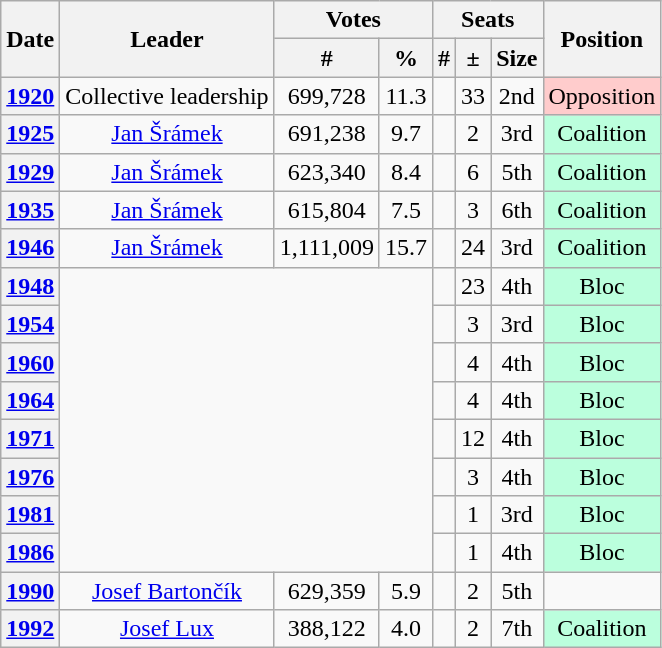<table class="wikitable" style=text-align:center>
<tr>
<th rowspan="2">Date</th>
<th rowspan="2">Leader</th>
<th colspan="2">Votes</th>
<th colspan="3">Seats</th>
<th rowspan="2">Position</th>
</tr>
<tr>
<th>#</th>
<th>%</th>
<th>#</th>
<th>±</th>
<th>Size</th>
</tr>
<tr>
<th><a href='#'>1920</a></th>
<td>Collective leadership</td>
<td>699,728</td>
<td>11.3</td>
<td></td>
<td> 33</td>
<td>2nd</td>
<td style="background:#fcc;" align=center>Opposition</td>
</tr>
<tr>
<th><a href='#'>1925</a></th>
<td><a href='#'>Jan Šrámek</a></td>
<td>691,238</td>
<td>9.7</td>
<td></td>
<td> 2</td>
<td>3rd</td>
<td style="background:#bfd;" align=center>Coalition</td>
</tr>
<tr>
<th><a href='#'>1929</a></th>
<td><a href='#'>Jan Šrámek</a></td>
<td>623,340</td>
<td>8.4</td>
<td></td>
<td> 6</td>
<td>5th</td>
<td style="background:#bfd;" align=center>Coalition</td>
</tr>
<tr>
<th><a href='#'>1935</a></th>
<td><a href='#'>Jan Šrámek</a></td>
<td>615,804</td>
<td>7.5</td>
<td></td>
<td> 3</td>
<td>6th</td>
<td style="background:#bfd;" align=center>Coalition</td>
</tr>
<tr>
<th><a href='#'>1946</a></th>
<td><a href='#'>Jan Šrámek</a></td>
<td>1,111,009</td>
<td>15.7</td>
<td></td>
<td> 24</td>
<td>3rd</td>
<td style="background:#bfd;" align=center>Coalition</td>
</tr>
<tr>
<th><a href='#'>1948</a></th>
<td colspan="3" rowspan="8"></td>
<td></td>
<td> 23</td>
<td>4th</td>
<td style="background:#bfd;" align=center>Bloc</td>
</tr>
<tr>
<th><a href='#'>1954</a></th>
<td></td>
<td> 3</td>
<td>3rd</td>
<td style="background:#bfd;" align=center>Bloc</td>
</tr>
<tr>
<th><a href='#'>1960</a></th>
<td></td>
<td> 4</td>
<td>4th</td>
<td style="background:#bfd;" align=center>Bloc</td>
</tr>
<tr>
<th><a href='#'>1964</a></th>
<td></td>
<td> 4</td>
<td>4th</td>
<td style="background:#bfd;" align=center>Bloc</td>
</tr>
<tr>
<th><a href='#'>1971</a></th>
<td></td>
<td> 12</td>
<td>4th</td>
<td style="background:#bfd;" align=center>Bloc</td>
</tr>
<tr>
<th><a href='#'>1976</a></th>
<td></td>
<td> 3</td>
<td>4th</td>
<td style="background:#bfd;" align=center>Bloc</td>
</tr>
<tr>
<th><a href='#'>1981</a></th>
<td></td>
<td> 1</td>
<td>3rd</td>
<td style="background:#bfd;" align=center>Bloc</td>
</tr>
<tr>
<th><a href='#'>1986</a></th>
<td></td>
<td> 1</td>
<td>4th</td>
<td style="background:#bfd;" align=center>Bloc</td>
</tr>
<tr>
<th><a href='#'>1990</a></th>
<td><a href='#'>Josef Bartončík</a></td>
<td>629,359</td>
<td>5.9</td>
<td></td>
<td> 2</td>
<td>5th</td>
<td></td>
</tr>
<tr>
<th><a href='#'>1992</a></th>
<td><a href='#'>Josef Lux</a></td>
<td>388,122</td>
<td>4.0</td>
<td></td>
<td> 2</td>
<td>7th</td>
<td style="background:#bfd;" align=center>Coalition</td>
</tr>
</table>
